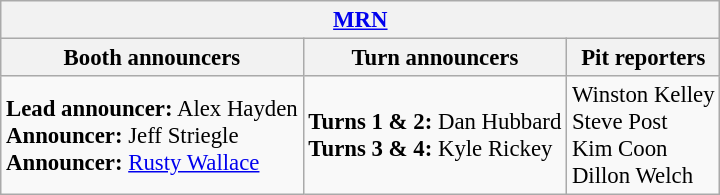<table class="wikitable" style="font-size: 95%">
<tr>
<th colspan="3"><a href='#'>MRN</a></th>
</tr>
<tr>
<th>Booth announcers</th>
<th>Turn announcers</th>
<th>Pit reporters</th>
</tr>
<tr>
<td><strong>Lead announcer:</strong> Alex Hayden<br><strong>Announcer:</strong> Jeff Striegle<br><strong>Announcer:</strong> <a href='#'>Rusty Wallace</a></td>
<td><strong>Turns 1 & 2:</strong> Dan Hubbard<br><strong>Turns 3 & 4:</strong> Kyle Rickey</td>
<td>Winston Kelley<br>Steve Post<br>Kim Coon<br>Dillon Welch</td>
</tr>
</table>
